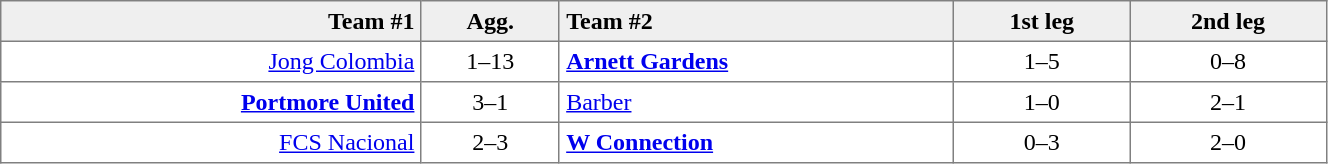<table border=1 cellspacing=0 cellpadding=4 style="border-collapse: collapse;" width=70%>
<tr bgcolor="efefef">
<th align=right>Team #1</th>
<th>Agg.</th>
<th align=left>Team #2</th>
<th>1st leg</th>
<th>2nd leg</th>
</tr>
<tr>
<td align=right><a href='#'>Jong Colombia</a> </td>
<td align=center>1–13</td>
<td> <strong><a href='#'>Arnett Gardens</a></strong></td>
<td align=center>1–5</td>
<td align=center>0–8</td>
</tr>
<tr>
<td align=right><strong><a href='#'>Portmore United</a></strong> </td>
<td align=center>3–1</td>
<td> <a href='#'>Barber</a></td>
<td align=center>1–0</td>
<td align=center>2–1</td>
</tr>
<tr>
<td align=right><a href='#'>FCS Nacional</a> </td>
<td align=center>2–3</td>
<td> <strong><a href='#'>W Connection</a></strong></td>
<td align=center>0–3</td>
<td align=center>2–0</td>
</tr>
</table>
